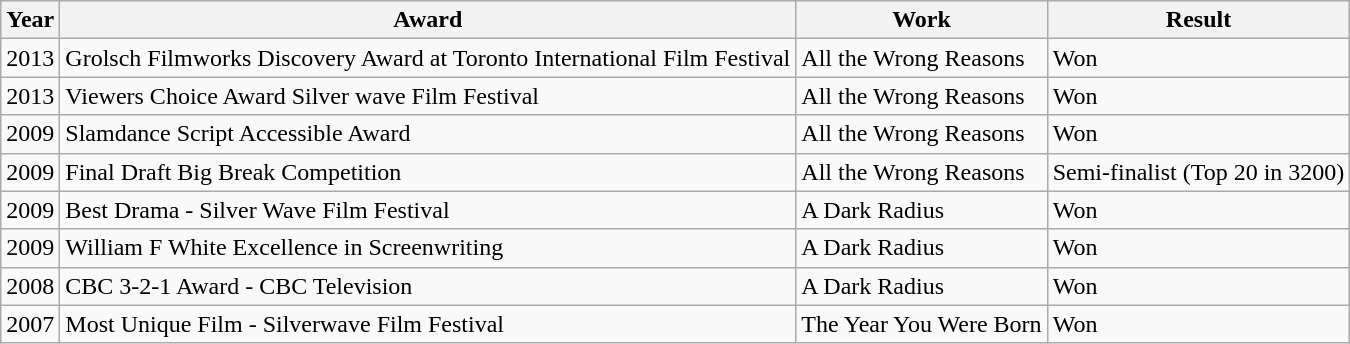<table class="wikitable">
<tr>
<th>Year</th>
<th>Award</th>
<th>Work</th>
<th>Result</th>
</tr>
<tr>
<td>2013</td>
<td>Grolsch Filmworks Discovery Award at Toronto International Film Festival</td>
<td>All the Wrong Reasons</td>
<td>Won</td>
</tr>
<tr>
<td>2013</td>
<td>Viewers Choice Award Silver wave Film Festival</td>
<td>All the Wrong Reasons</td>
<td>Won</td>
</tr>
<tr>
<td>2009</td>
<td>Slamdance Script Accessible Award</td>
<td>All the Wrong Reasons</td>
<td>Won</td>
</tr>
<tr>
<td>2009</td>
<td>Final Draft Big Break Competition</td>
<td>All the Wrong Reasons</td>
<td>Semi-finalist (Top 20 in 3200)</td>
</tr>
<tr>
<td>2009</td>
<td>Best Drama - Silver Wave Film Festival</td>
<td>A Dark Radius</td>
<td>Won</td>
</tr>
<tr>
<td>2009</td>
<td>William F White Excellence in Screenwriting</td>
<td>A Dark Radius</td>
<td>Won</td>
</tr>
<tr>
<td>2008</td>
<td>CBC 3-2-1 Award - CBC Television</td>
<td>A Dark Radius</td>
<td>Won</td>
</tr>
<tr>
<td>2007</td>
<td>Most Unique Film - Silverwave Film Festival</td>
<td>The Year You Were Born</td>
<td>Won</td>
</tr>
</table>
